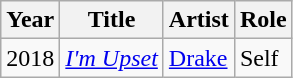<table class="wikitable">
<tr>
<th>Year</th>
<th>Title</th>
<th>Artist</th>
<th>Role</th>
</tr>
<tr>
<td>2018</td>
<td><em><a href='#'>I'm Upset</a></em></td>
<td><a href='#'>Drake</a></td>
<td>Self</td>
</tr>
</table>
